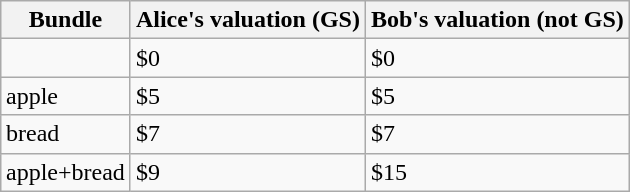<table class="wikitable" style="float:right">
<tr>
<th>Bundle</th>
<th>Alice's valuation (GS)</th>
<th>Bob's valuation (not GS)</th>
</tr>
<tr>
<td></td>
<td>$0</td>
<td>$0</td>
</tr>
<tr>
<td>apple</td>
<td>$5</td>
<td>$5</td>
</tr>
<tr>
<td>bread</td>
<td>$7</td>
<td>$7</td>
</tr>
<tr>
<td>apple+bread</td>
<td>$9</td>
<td>$15</td>
</tr>
</table>
